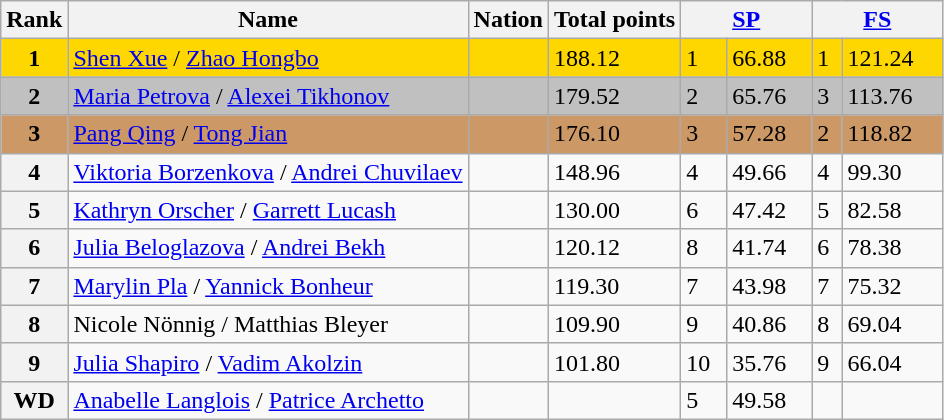<table class="wikitable">
<tr>
<th>Rank</th>
<th>Name</th>
<th>Nation</th>
<th>Total points</th>
<th colspan="2" width="80px"><a href='#'>SP</a></th>
<th colspan="2" width="80px"><a href='#'>FS</a></th>
</tr>
<tr bgcolor="gold">
<td align="center"><strong>1</strong></td>
<td><a href='#'>Shen Xue</a> / <a href='#'>Zhao Hongbo</a></td>
<td></td>
<td>188.12</td>
<td>1</td>
<td>66.88</td>
<td>1</td>
<td>121.24</td>
</tr>
<tr bgcolor="silver">
<td align="center"><strong>2</strong></td>
<td><a href='#'>Maria Petrova</a> / <a href='#'>Alexei Tikhonov</a></td>
<td></td>
<td>179.52</td>
<td>2</td>
<td>65.76</td>
<td>3</td>
<td>113.76</td>
</tr>
<tr bgcolor="cc9966">
<td align="center"><strong>3</strong></td>
<td><a href='#'>Pang Qing</a> / <a href='#'>Tong Jian</a></td>
<td></td>
<td>176.10</td>
<td>3</td>
<td>57.28</td>
<td>2</td>
<td>118.82</td>
</tr>
<tr>
<th>4</th>
<td><a href='#'>Viktoria Borzenkova</a> / <a href='#'>Andrei Chuvilaev</a></td>
<td></td>
<td>148.96</td>
<td>4</td>
<td>49.66</td>
<td>4</td>
<td>99.30</td>
</tr>
<tr>
<th>5</th>
<td><a href='#'>Kathryn Orscher</a> / <a href='#'>Garrett Lucash</a></td>
<td></td>
<td>130.00</td>
<td>6</td>
<td>47.42</td>
<td>5</td>
<td>82.58</td>
</tr>
<tr>
<th>6</th>
<td><a href='#'>Julia Beloglazova</a> / <a href='#'>Andrei Bekh</a></td>
<td></td>
<td>120.12</td>
<td>8</td>
<td>41.74</td>
<td>6</td>
<td>78.38</td>
</tr>
<tr>
<th>7</th>
<td><a href='#'>Marylin Pla</a> / <a href='#'>Yannick Bonheur</a></td>
<td></td>
<td>119.30</td>
<td>7</td>
<td>43.98</td>
<td>7</td>
<td>75.32</td>
</tr>
<tr>
<th>8</th>
<td>Nicole Nönnig / Matthias Bleyer</td>
<td></td>
<td>109.90</td>
<td>9</td>
<td>40.86</td>
<td>8</td>
<td>69.04</td>
</tr>
<tr>
<th>9</th>
<td><a href='#'>Julia Shapiro</a> / <a href='#'>Vadim Akolzin</a></td>
<td></td>
<td>101.80</td>
<td>10</td>
<td>35.76</td>
<td>9</td>
<td>66.04</td>
</tr>
<tr>
<th>WD</th>
<td><a href='#'>Anabelle Langlois</a> / <a href='#'>Patrice Archetto</a></td>
<td></td>
<td></td>
<td>5</td>
<td>49.58</td>
<td></td>
<td></td>
</tr>
</table>
